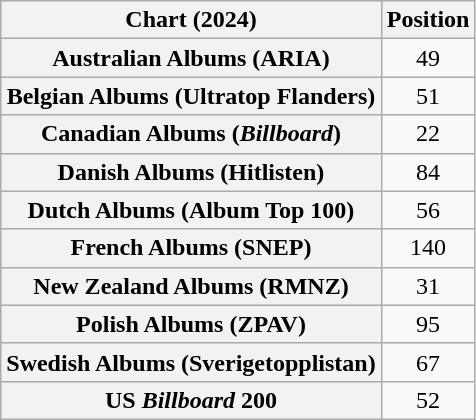<table class="wikitable sortable plainrowheaders" style="text-align:center">
<tr>
<th scope="col">Chart (2024)</th>
<th scope="col">Position</th>
</tr>
<tr>
<th scope="row">Australian Albums (ARIA)</th>
<td>49</td>
</tr>
<tr>
<th scope="row">Belgian Albums (Ultratop Flanders)</th>
<td>51</td>
</tr>
<tr>
<th scope="row">Canadian Albums (<em>Billboard</em>)</th>
<td>22</td>
</tr>
<tr>
<th scope="row">Danish Albums (Hitlisten)</th>
<td>84</td>
</tr>
<tr>
<th scope="row">Dutch Albums (Album Top 100)</th>
<td>56</td>
</tr>
<tr>
<th scope="row">French Albums (SNEP)</th>
<td>140</td>
</tr>
<tr>
<th scope="row">New Zealand Albums (RMNZ)</th>
<td>31</td>
</tr>
<tr>
<th scope="row">Polish Albums (ZPAV)</th>
<td>95</td>
</tr>
<tr>
<th scope="row">Swedish Albums (Sverigetopplistan)</th>
<td>67</td>
</tr>
<tr>
<th scope="row">US <em>Billboard</em> 200</th>
<td>52</td>
</tr>
</table>
